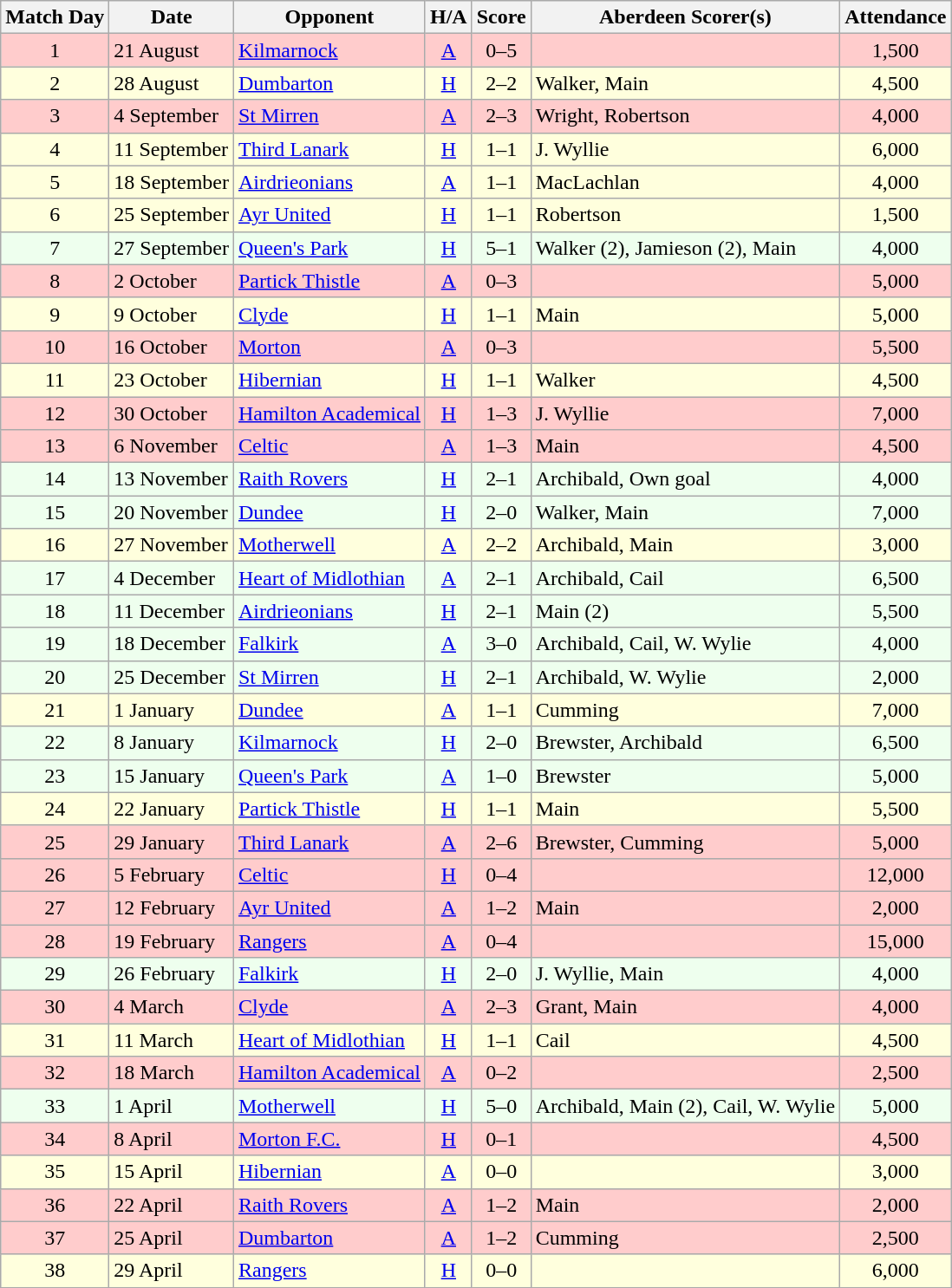<table class="wikitable" style="text-align:center">
<tr>
<th>Match Day</th>
<th>Date</th>
<th>Opponent</th>
<th>H/A</th>
<th>Score</th>
<th>Aberdeen Scorer(s)</th>
<th>Attendance</th>
</tr>
<tr bgcolor=#FFCCCC>
<td>1</td>
<td align=left>21 August</td>
<td align=left><a href='#'>Kilmarnock</a></td>
<td><a href='#'>A</a></td>
<td>0–5</td>
<td align=left></td>
<td>1,500</td>
</tr>
<tr bgcolor=#FFFFDD>
<td>2</td>
<td align=left>28 August</td>
<td align=left><a href='#'>Dumbarton</a></td>
<td><a href='#'>H</a></td>
<td>2–2</td>
<td align=left>Walker, Main</td>
<td>4,500</td>
</tr>
<tr bgcolor=#FFCCCC>
<td>3</td>
<td align=left>4 September</td>
<td align=left><a href='#'>St Mirren</a></td>
<td><a href='#'>A</a></td>
<td>2–3</td>
<td align=left>Wright, Robertson</td>
<td>4,000</td>
</tr>
<tr bgcolor=#FFFFDD>
<td>4</td>
<td align=left>11 September</td>
<td align=left><a href='#'>Third Lanark</a></td>
<td><a href='#'>H</a></td>
<td>1–1</td>
<td align=left>J. Wyllie</td>
<td>6,000</td>
</tr>
<tr bgcolor=#FFFFDD>
<td>5</td>
<td align=left>18 September</td>
<td align=left><a href='#'>Airdrieonians</a></td>
<td><a href='#'>A</a></td>
<td>1–1</td>
<td align=left>MacLachlan</td>
<td>4,000</td>
</tr>
<tr bgcolor=#FFFFDD>
<td>6</td>
<td align=left>25 September</td>
<td align=left><a href='#'>Ayr United</a></td>
<td><a href='#'>H</a></td>
<td>1–1</td>
<td align=left>Robertson</td>
<td>1,500</td>
</tr>
<tr bgcolor=#EEFFEE>
<td>7</td>
<td align=left>27 September</td>
<td align=left><a href='#'>Queen's Park</a></td>
<td><a href='#'>H</a></td>
<td>5–1</td>
<td align=left>Walker (2), Jamieson (2), Main</td>
<td>4,000</td>
</tr>
<tr bgcolor=#FFCCCC>
<td>8</td>
<td align=left>2 October</td>
<td align=left><a href='#'>Partick Thistle</a></td>
<td><a href='#'>A</a></td>
<td>0–3</td>
<td align=left></td>
<td>5,000</td>
</tr>
<tr bgcolor=#FFFFDD>
<td>9</td>
<td align=left>9 October</td>
<td align=left><a href='#'>Clyde</a></td>
<td><a href='#'>H</a></td>
<td>1–1</td>
<td align=left>Main</td>
<td>5,000</td>
</tr>
<tr bgcolor=#FFCCCC>
<td>10</td>
<td align=left>16 October</td>
<td align=left><a href='#'>Morton</a></td>
<td><a href='#'>A</a></td>
<td>0–3</td>
<td align=left></td>
<td>5,500</td>
</tr>
<tr bgcolor=#FFFFDD>
<td>11</td>
<td align=left>23 October</td>
<td align=left><a href='#'>Hibernian</a></td>
<td><a href='#'>H</a></td>
<td>1–1</td>
<td align=left>Walker</td>
<td>4,500</td>
</tr>
<tr bgcolor=#FFCCCC>
<td>12</td>
<td align=left>30 October</td>
<td align=left><a href='#'>Hamilton Academical</a></td>
<td><a href='#'>H</a></td>
<td>1–3</td>
<td align=left>J. Wyllie</td>
<td>7,000</td>
</tr>
<tr bgcolor=#FFCCCC>
<td>13</td>
<td align=left>6 November</td>
<td align=left><a href='#'>Celtic</a></td>
<td><a href='#'>A</a></td>
<td>1–3</td>
<td align=left>Main</td>
<td>4,500</td>
</tr>
<tr bgcolor=#EEFFEE>
<td>14</td>
<td align=left>13 November</td>
<td align=left><a href='#'>Raith Rovers</a></td>
<td><a href='#'>H</a></td>
<td>2–1</td>
<td align=left>Archibald, Own goal</td>
<td>4,000</td>
</tr>
<tr bgcolor=#EEFFEE>
<td>15</td>
<td align=left>20 November</td>
<td align=left><a href='#'>Dundee</a></td>
<td><a href='#'>H</a></td>
<td>2–0</td>
<td align=left>Walker, Main</td>
<td>7,000</td>
</tr>
<tr bgcolor=#FFFFDD>
<td>16</td>
<td align=left>27 November</td>
<td align=left><a href='#'>Motherwell</a></td>
<td><a href='#'>A</a></td>
<td>2–2</td>
<td align=left>Archibald, Main</td>
<td>3,000</td>
</tr>
<tr bgcolor=#EEFFEE>
<td>17</td>
<td align=left>4 December</td>
<td align=left><a href='#'>Heart of Midlothian</a></td>
<td><a href='#'>A</a></td>
<td>2–1</td>
<td align=left>Archibald, Cail</td>
<td>6,500</td>
</tr>
<tr bgcolor=#EEFFEE>
<td>18</td>
<td align=left>11 December</td>
<td align=left><a href='#'>Airdrieonians</a></td>
<td><a href='#'>H</a></td>
<td>2–1</td>
<td align=left>Main (2)</td>
<td>5,500</td>
</tr>
<tr bgcolor=#EEFFEE>
<td>19</td>
<td align=left>18 December</td>
<td align=left><a href='#'>Falkirk</a></td>
<td><a href='#'>A</a></td>
<td>3–0</td>
<td align=left>Archibald, Cail, W. Wylie</td>
<td>4,000</td>
</tr>
<tr bgcolor=#EEFFEE>
<td>20</td>
<td align=left>25 December</td>
<td align=left><a href='#'>St Mirren</a></td>
<td><a href='#'>H</a></td>
<td>2–1</td>
<td align=left>Archibald, W. Wylie</td>
<td>2,000</td>
</tr>
<tr bgcolor=#FFFFDD>
<td>21</td>
<td align=left>1 January</td>
<td align=left><a href='#'>Dundee</a></td>
<td><a href='#'>A</a></td>
<td>1–1</td>
<td align=left>Cumming</td>
<td>7,000</td>
</tr>
<tr bgcolor=#EEFFEE>
<td>22</td>
<td align=left>8 January</td>
<td align=left><a href='#'>Kilmarnock</a></td>
<td><a href='#'>H</a></td>
<td>2–0</td>
<td align=left>Brewster, Archibald</td>
<td>6,500</td>
</tr>
<tr bgcolor=#EEFFEE>
<td>23</td>
<td align=left>15 January</td>
<td align=left><a href='#'>Queen's Park</a></td>
<td><a href='#'>A</a></td>
<td>1–0</td>
<td align=left>Brewster</td>
<td>5,000</td>
</tr>
<tr bgcolor=#FFFFDD>
<td>24</td>
<td align=left>22 January</td>
<td align=left><a href='#'>Partick Thistle</a></td>
<td><a href='#'>H</a></td>
<td>1–1</td>
<td align=left>Main</td>
<td>5,500</td>
</tr>
<tr bgcolor=#FFCCCC>
<td>25</td>
<td align=left>29 January</td>
<td align=left><a href='#'>Third Lanark</a></td>
<td><a href='#'>A</a></td>
<td>2–6</td>
<td align=left>Brewster, Cumming</td>
<td>5,000</td>
</tr>
<tr bgcolor=#FFCCCC>
<td>26</td>
<td align=left>5 February</td>
<td align=left><a href='#'>Celtic</a></td>
<td><a href='#'>H</a></td>
<td>0–4</td>
<td align=left></td>
<td>12,000</td>
</tr>
<tr bgcolor=#FFCCCC>
<td>27</td>
<td align=left>12 February</td>
<td align=left><a href='#'>Ayr United</a></td>
<td><a href='#'>A</a></td>
<td>1–2</td>
<td align=left>Main</td>
<td>2,000</td>
</tr>
<tr bgcolor=#FFCCCC>
<td>28</td>
<td align=left>19 February</td>
<td align=left><a href='#'>Rangers</a></td>
<td><a href='#'>A</a></td>
<td>0–4</td>
<td align=left></td>
<td>15,000</td>
</tr>
<tr bgcolor=#EEFFEE>
<td>29</td>
<td align=left>26 February</td>
<td align=left><a href='#'>Falkirk</a></td>
<td><a href='#'>H</a></td>
<td>2–0</td>
<td align=left>J. Wyllie, Main</td>
<td>4,000</td>
</tr>
<tr bgcolor=#FFCCCC>
<td>30</td>
<td align=left>4 March</td>
<td align=left><a href='#'>Clyde</a></td>
<td><a href='#'>A</a></td>
<td>2–3</td>
<td align=left>Grant, Main</td>
<td>4,000</td>
</tr>
<tr bgcolor=#FFFFDD>
<td>31</td>
<td align=left>11 March</td>
<td align=left><a href='#'>Heart of Midlothian</a></td>
<td><a href='#'>H</a></td>
<td>1–1</td>
<td align=left>Cail</td>
<td>4,500</td>
</tr>
<tr bgcolor=#FFCCCC>
<td>32</td>
<td align=left>18 March</td>
<td align=left><a href='#'>Hamilton Academical</a></td>
<td><a href='#'>A</a></td>
<td>0–2</td>
<td align=left></td>
<td>2,500</td>
</tr>
<tr bgcolor=#EEFFEE>
<td>33</td>
<td align=left>1 April</td>
<td align=left><a href='#'>Motherwell</a></td>
<td><a href='#'>H</a></td>
<td>5–0</td>
<td align=left>Archibald, Main (2), Cail, W. Wylie</td>
<td>5,000</td>
</tr>
<tr bgcolor=#FFCCCC>
<td>34</td>
<td align=left>8 April</td>
<td align=left><a href='#'>Morton F.C.</a></td>
<td><a href='#'>H</a></td>
<td>0–1</td>
<td align=left></td>
<td>4,500</td>
</tr>
<tr bgcolor=#FFFFDD>
<td>35</td>
<td align=left>15 April</td>
<td align=left><a href='#'>Hibernian</a></td>
<td><a href='#'>A</a></td>
<td>0–0</td>
<td align=left></td>
<td>3,000</td>
</tr>
<tr bgcolor=#FFCCCC>
<td>36</td>
<td align=left>22 April</td>
<td align=left><a href='#'>Raith Rovers</a></td>
<td><a href='#'>A</a></td>
<td>1–2</td>
<td align=left>Main</td>
<td>2,000</td>
</tr>
<tr bgcolor=#FFCCCC>
<td>37</td>
<td align=left>25 April</td>
<td align=left><a href='#'>Dumbarton</a></td>
<td><a href='#'>A</a></td>
<td>1–2</td>
<td align=left>Cumming</td>
<td>2,500</td>
</tr>
<tr bgcolor=#FFFFDD>
<td>38</td>
<td align=left>29 April</td>
<td align=left><a href='#'>Rangers</a></td>
<td><a href='#'>H</a></td>
<td>0–0</td>
<td align=left></td>
<td>6,000</td>
</tr>
<tr>
</tr>
</table>
